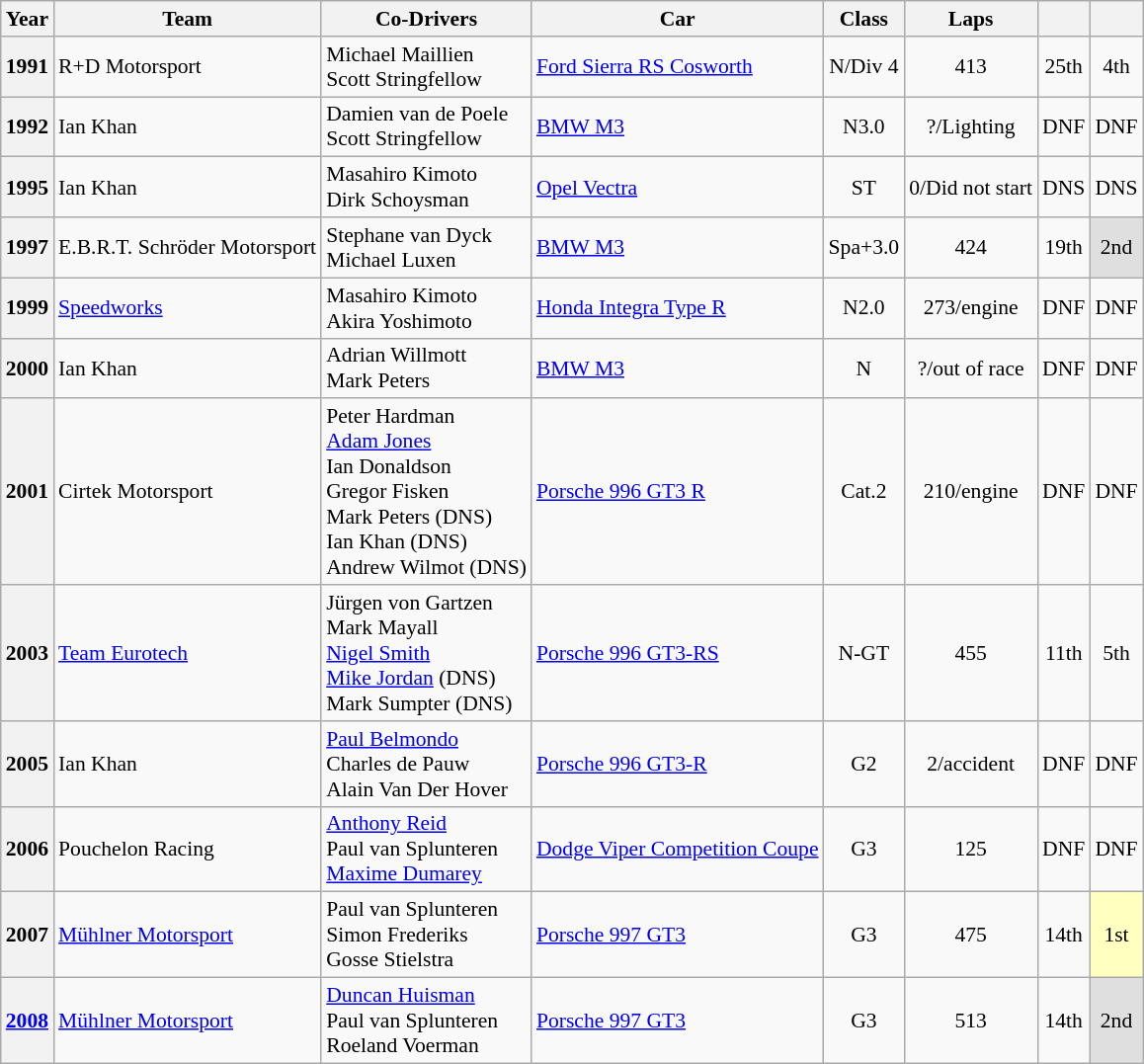<table class="wikitable" style="font-size:90%">
<tr>
<th>Year</th>
<th>Team</th>
<th>Co-Drivers</th>
<th>Car</th>
<th>Class</th>
<th>Laps</th>
<th></th>
<th></th>
</tr>
<tr style="text-align:center;">
<th>1991</th>
<td align="left"> R+D Motorsport</td>
<td align="left"> Michael Maillien<br> Scott Stringfellow</td>
<td align="left"><a href='#'>Ford Sierra RS Cosworth</a></td>
<td>N/Div 4</td>
<td>413</td>
<td>25th</td>
<td>4th</td>
</tr>
<tr style="text-align:center;">
<th>1992</th>
<td align="left"> Ian Khan</td>
<td align="left"> Damien van de Poele<br> Scott Stringfellow</td>
<td align="left"><a href='#'>BMW M3</a></td>
<td>N3.0</td>
<td>?/Lighting</td>
<td>DNF</td>
<td>DNF</td>
</tr>
<tr style="text-align:center;">
<th>1995</th>
<td align="left"> Ian Khan</td>
<td align="left"> Masahiro Kimoto<br> Dirk Schoysman</td>
<td align="left"><a href='#'>Opel Vectra</a></td>
<td>ST</td>
<td>0/Did not start</td>
<td>DNS</td>
<td>DNS</td>
</tr>
<tr style="text-align:center;">
<th>1997</th>
<td align="left" nowrap> E.B.R.T. Schröder Motorsport</td>
<td align="left"> Stephane van Dyck<br> Michael Luxen</td>
<td align="left"><a href='#'>BMW M3</a></td>
<td>Spa+3.0</td>
<td>424</td>
<td>19th</td>
<td style="background:#dfdfdf;">2nd</td>
</tr>
<tr style="text-align:center;">
<th>1999</th>
<td align="left"> <a href='#'>Speedworks</a></td>
<td align="left"> Masahiro Kimoto<br> Akira Yoshimoto</td>
<td align="left"><a href='#'>Honda Integra Type R</a></td>
<td>N2.0</td>
<td>273/engine</td>
<td>DNF</td>
<td>DNF</td>
</tr>
<tr style="text-align:center;">
<th>2000</th>
<td align="left"> Ian Khan</td>
<td align="left"> Adrian Willmott<br> Mark Peters</td>
<td align="left"><a href='#'>BMW M3</a></td>
<td>N</td>
<td>?/out of race</td>
<td>DNF</td>
<td>DNF</td>
</tr>
<tr style="text-align:center;">
<th>2001</th>
<td align="left"> Cirtek Motorsport</td>
<td align="left" nowrap> Peter Hardman<br> <a href='#'>Adam Jones</a><br> Ian Donaldson<br> Gregor Fisken<br> Mark Peters (DNS)<br> Ian Khan (DNS)<br> Andrew Wilmot (DNS)</td>
<td align="left"><a href='#'>Porsche 996 GT3 R</a></td>
<td>Cat.2</td>
<td>210/engine</td>
<td>DNF</td>
<td>DNF</td>
</tr>
<tr style="text-align:center;">
<th>2003</th>
<td align="left"> <a href='#'>Team Eurotech</a></td>
<td align="left"> Jürgen von Gartzen<br> Mark Mayall<br> <a href='#'>Nigel Smith</a><br> <a href='#'>Mike Jordan</a> (DNS)<br> Mark Sumpter (DNS)</td>
<td align="left"><a href='#'>Porsche 996 GT3-RS</a></td>
<td>N-GT</td>
<td>455</td>
<td>11th</td>
<td>5th</td>
</tr>
<tr style="text-align:center;">
<th>2005</th>
<td align="left"> Ian Khan</td>
<td align="left"> <a href='#'>Paul Belmondo</a><br> Charles de Pauw<br> Alain Van Der Hover</td>
<td align="left"><a href='#'>Porsche 996 GT3-R</a></td>
<td>G2</td>
<td>2/accident</td>
<td>DNF</td>
<td>DNF</td>
</tr>
<tr style="text-align:center;">
<th>2006</th>
<td align="left"> Pouchelon Racing</td>
<td align="left"> <a href='#'>Anthony Reid</a><br> Paul van Splunteren<br> <a href='#'>Maxime Dumarey</a></td>
<td align="left" nowrap><a href='#'>Dodge Viper Competition Coupe</a></td>
<td>G3</td>
<td>125</td>
<td>DNF</td>
<td>DNF</td>
</tr>
<tr style="text-align:center;">
<th>2007</th>
<td align="left"> <a href='#'>Mühlner Motorsport</a></td>
<td align="left"> Paul van Splunteren<br> Simon Frederiks<br> Gosse Stielstra</td>
<td align="left"><a href='#'>Porsche 997 GT3</a></td>
<td>G3</td>
<td>475</td>
<td>14th</td>
<td style="background:#ffffbf;">1st</td>
</tr>
<tr style="text-align:center;">
<th><a href='#'>2008</a></th>
<td align="left"> <a href='#'>Mühlner Motorsport</a></td>
<td align="left"> <a href='#'>Duncan Huisman</a><br> Paul van Splunteren<br> Roeland Voerman</td>
<td align="left"><a href='#'>Porsche 997 GT3</a></td>
<td>G3</td>
<td>513</td>
<td>14th</td>
<td style="background:#dfdfdf;">2nd</td>
</tr>
</table>
